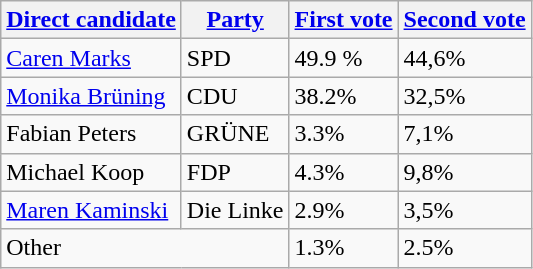<table class="wikitable sortable">
<tr>
<th><a href='#'>Direct candidate</a></th>
<th><a href='#'>Party</a></th>
<th><a href='#'>First vote</a></th>
<th><a href='#'>Second vote</a></th>
</tr>
<tr>
<td><a href='#'>Caren Marks</a></td>
<td>SPD</td>
<td>49.9 %</td>
<td>44,6%</td>
</tr>
<tr>
<td><a href='#'>Monika Brüning</a></td>
<td>CDU</td>
<td>38.2%</td>
<td>32,5%</td>
</tr>
<tr>
<td>Fabian Peters</td>
<td>GRÜNE</td>
<td>3.3%</td>
<td>7,1%</td>
</tr>
<tr>
<td>Michael Koop</td>
<td>FDP</td>
<td>4.3%</td>
<td>9,8%</td>
</tr>
<tr>
<td><a href='#'>Maren Kaminski</a></td>
<td>Die Linke</td>
<td>2.9%</td>
<td>3,5%</td>
</tr>
<tr>
<td colspan="2">Other</td>
<td>1.3%</td>
<td>2.5%</td>
</tr>
</table>
